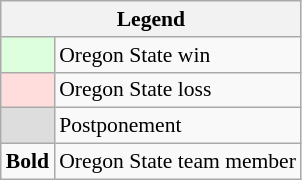<table class="wikitable" style="font-size:90%">
<tr>
<th colspan="2">Legend</th>
</tr>
<tr>
<td bgcolor="#ddffdd"> </td>
<td>Oregon State win</td>
</tr>
<tr>
<td bgcolor="#ffdddd"> </td>
<td>Oregon State loss</td>
</tr>
<tr>
<td bgcolor="#dddddd"> </td>
<td>Postponement</td>
</tr>
<tr>
<td><strong>Bold</strong></td>
<td>Oregon State team member</td>
</tr>
</table>
